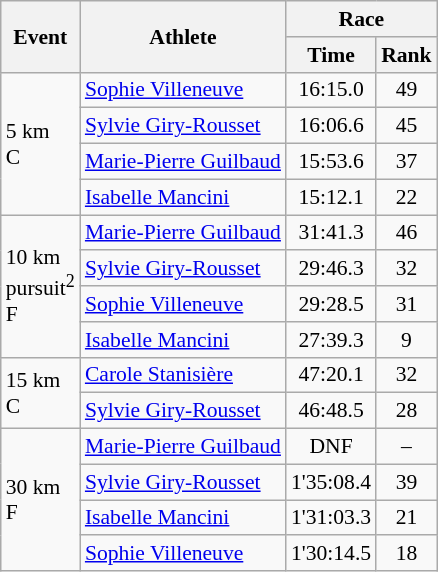<table class="wikitable" border="1" style="font-size:90%">
<tr>
<th rowspan=2>Event</th>
<th rowspan=2>Athlete</th>
<th colspan=2>Race</th>
</tr>
<tr>
<th>Time</th>
<th>Rank</th>
</tr>
<tr>
<td rowspan=4>5 km <br> C</td>
<td><a href='#'>Sophie Villeneuve</a></td>
<td align=center>16:15.0</td>
<td align=center>49</td>
</tr>
<tr>
<td><a href='#'>Sylvie Giry-Rousset</a></td>
<td align=center>16:06.6</td>
<td align=center>45</td>
</tr>
<tr>
<td><a href='#'>Marie-Pierre Guilbaud</a></td>
<td align=center>15:53.6</td>
<td align=center>37</td>
</tr>
<tr>
<td><a href='#'>Isabelle Mancini</a></td>
<td align=center>15:12.1</td>
<td align=center>22</td>
</tr>
<tr>
<td rowspan=4>10 km <br> pursuit<sup>2</sup> <br> F</td>
<td><a href='#'>Marie-Pierre Guilbaud</a></td>
<td align=center>31:41.3</td>
<td align=center>46</td>
</tr>
<tr>
<td><a href='#'>Sylvie Giry-Rousset</a></td>
<td align=center>29:46.3</td>
<td align=center>32</td>
</tr>
<tr>
<td><a href='#'>Sophie Villeneuve</a></td>
<td align=center>29:28.5</td>
<td align=center>31</td>
</tr>
<tr>
<td><a href='#'>Isabelle Mancini</a></td>
<td align=center>27:39.3</td>
<td align=center>9</td>
</tr>
<tr>
<td rowspan=2>15 km <br> C</td>
<td><a href='#'>Carole Stanisière</a></td>
<td align=center>47:20.1</td>
<td align=center>32</td>
</tr>
<tr>
<td><a href='#'>Sylvie Giry-Rousset</a></td>
<td align=center>46:48.5</td>
<td align=center>28</td>
</tr>
<tr>
<td rowspan=4>30 km <br> F</td>
<td><a href='#'>Marie-Pierre Guilbaud</a></td>
<td align=center>DNF</td>
<td align=center>–</td>
</tr>
<tr>
<td><a href='#'>Sylvie Giry-Rousset</a></td>
<td align=center>1'35:08.4</td>
<td align=center>39</td>
</tr>
<tr>
<td><a href='#'>Isabelle Mancini</a></td>
<td align=center>1'31:03.3</td>
<td align=center>21</td>
</tr>
<tr>
<td><a href='#'>Sophie Villeneuve</a></td>
<td align=center>1'30:14.5</td>
<td align=center>18</td>
</tr>
</table>
